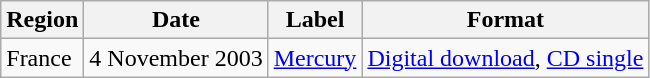<table class="wikitable plainrowheaders">
<tr>
<th scope="col">Region</th>
<th scope="col">Date</th>
<th scope="col">Label</th>
<th scope="col">Format</th>
</tr>
<tr>
<td>France</td>
<td>4 November 2003</td>
<td rowspan="1"><a href='#'>Mercury</a></td>
<td><a href='#'>Digital download</a>, <a href='#'>CD single</a></td>
</tr>
</table>
